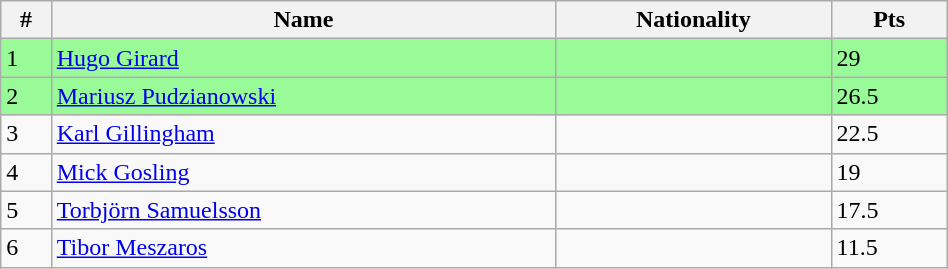<table class="wikitable" style="display: inline-table; width: 50%;">
<tr>
<th>#</th>
<th>Name</th>
<th>Nationality</th>
<th>Pts</th>
</tr>
<tr style="background:palegreen;">
<td>1</td>
<td><a href='#'>Hugo Girard</a></td>
<td></td>
<td>29</td>
</tr>
<tr style="background:palegreen;">
<td>2</td>
<td><a href='#'>Mariusz Pudzianowski</a></td>
<td></td>
<td>26.5</td>
</tr>
<tr>
<td>3</td>
<td><a href='#'>Karl Gillingham</a></td>
<td></td>
<td>22.5</td>
</tr>
<tr>
<td>4</td>
<td><a href='#'>Mick Gosling</a></td>
<td></td>
<td>19</td>
</tr>
<tr>
<td>5</td>
<td><a href='#'>Torbjörn Samuelsson</a></td>
<td></td>
<td>17.5</td>
</tr>
<tr>
<td>6</td>
<td><a href='#'>Tibor Meszaros</a></td>
<td></td>
<td>11.5</td>
</tr>
</table>
